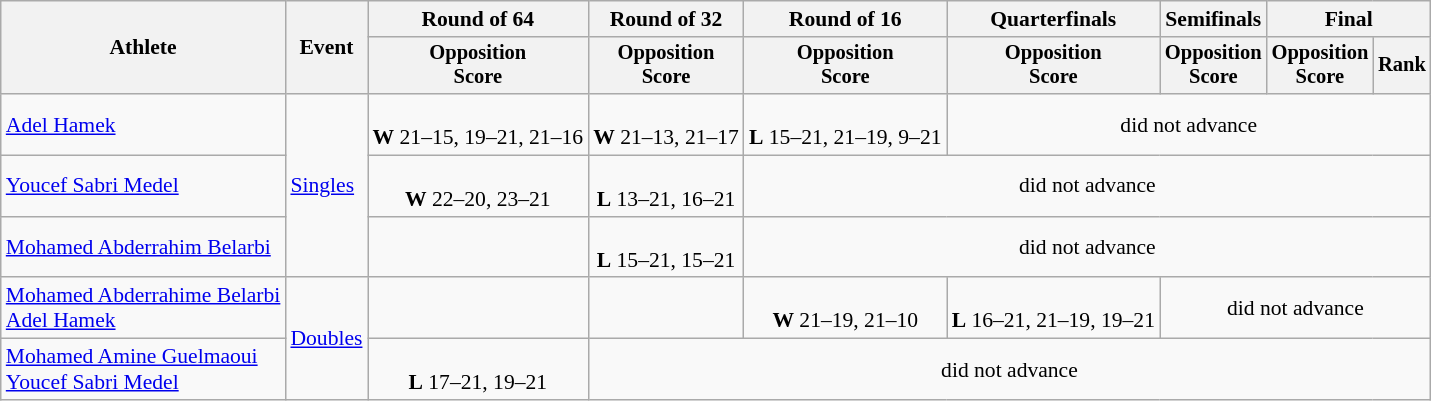<table class=wikitable style="font-size:90%">
<tr>
<th rowspan=2>Athlete</th>
<th rowspan=2>Event</th>
<th>Round of 64</th>
<th>Round of 32</th>
<th>Round of 16</th>
<th>Quarterfinals</th>
<th>Semifinals</th>
<th colspan=2>Final</th>
</tr>
<tr style="font-size:95%">
<th>Opposition<br>Score</th>
<th>Opposition<br>Score</th>
<th>Opposition<br>Score</th>
<th>Opposition<br>Score</th>
<th>Opposition<br>Score</th>
<th>Opposition<br>Score</th>
<th>Rank</th>
</tr>
<tr align=center>
<td align=left><a href='#'>Adel Hamek</a></td>
<td align=left rowspan=3><a href='#'>Singles</a></td>
<td><br><strong>W</strong> 21–15, 19–21, 21–16</td>
<td><br><strong>W</strong> 21–13, 21–17</td>
<td><br><strong>L</strong> 15–21, 21–19, 9–21</td>
<td colspan=4>did not advance</td>
</tr>
<tr align=center>
<td align=left><a href='#'>Youcef Sabri Medel</a></td>
<td><br><strong>W</strong> 22–20, 23–21</td>
<td><br><strong>L</strong> 13–21, 16–21</td>
<td colspan=5>did not advance</td>
</tr>
<tr align=center>
<td align=left><a href='#'>Mohamed Abderrahim Belarbi</a></td>
<td></td>
<td><br><strong>L</strong> 15–21, 15–21</td>
<td colspan=5>did not advance</td>
</tr>
<tr align=center>
<td align=left><a href='#'>Mohamed Abderrahime Belarbi</a><br><a href='#'>Adel Hamek</a></td>
<td align=left rowspan=2><a href='#'>Doubles</a></td>
<td></td>
<td></td>
<td><br><strong>W</strong> 21–19, 21–10</td>
<td><br><strong>L</strong> 16–21, 21–19, 19–21</td>
<td colspan=3>did not advance</td>
</tr>
<tr align=center>
<td align=left><a href='#'>Mohamed Amine Guelmaoui</a><br><a href='#'>Youcef Sabri Medel</a></td>
<td><br><strong>L</strong> 17–21, 19–21</td>
<td colspan=6>did not advance</td>
</tr>
</table>
